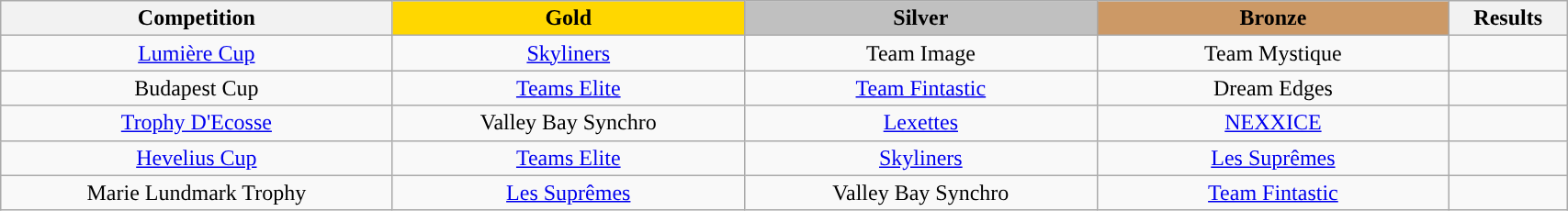<table class="wikitable" style="text-align:center; width:90%;">
<tr>
<th scope="col" style="text-align:center; width:25%;">Competition</th>
<td scope="col" style="text-align:center; width:22.5%; background:gold"><strong>Gold</strong></td>
<td scope="col" style="text-align:center; width:22.5%; background:silver"><strong>Silver</strong></td>
<td scope="col" style="text-align:center; width:22.5%; background:#c96"><strong>Bronze</strong></td>
<th scope="col" style="text-align:center; width:7.5%;">Results</th>
</tr>
<tr>
<td align="center"><a href='#'>Lumière Cup</a></td>
<td><a href='#'>Skyliners</a></td>
<td>Team Image</td>
<td>Team Mystique</td>
<td></td>
</tr>
<tr>
<td>Budapest Cup</td>
<td><a href='#'>Teams Elite</a></td>
<td><a href='#'>Team Fintastic</a></td>
<td>Dream Edges</td>
<td></td>
</tr>
<tr>
<td><a href='#'>Trophy D'Ecosse</a></td>
<td>Valley Bay Synchro</td>
<td><a href='#'>Lexettes</a></td>
<td><a href='#'>NEXXICE</a></td>
<td></td>
</tr>
<tr>
<td><a href='#'>Hevelius Cup</a></td>
<td><a href='#'>Teams Elite</a></td>
<td><a href='#'>Skyliners</a></td>
<td><a href='#'>Les Suprêmes</a></td>
<td></td>
</tr>
<tr>
<td>Marie Lundmark Trophy</td>
<td><a href='#'>Les Suprêmes</a></td>
<td>Valley Bay Synchro</td>
<td><a href='#'>Team Fintastic</a></td>
<td></td>
</tr>
</table>
